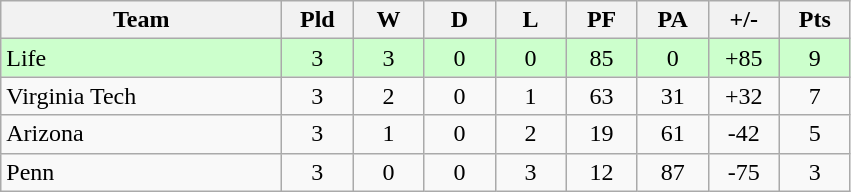<table class="wikitable" style="text-align: center;">
<tr>
<th width="180">Team</th>
<th width="40">Pld</th>
<th width="40">W</th>
<th width="40">D</th>
<th width="40">L</th>
<th width="40">PF</th>
<th width="40">PA</th>
<th width="40">+/-</th>
<th width="40">Pts</th>
</tr>
<tr bgcolor=ccffcc>
<td align=left>Life</td>
<td>3</td>
<td>3</td>
<td>0</td>
<td>0</td>
<td>85</td>
<td>0</td>
<td>+85</td>
<td>9</td>
</tr>
<tr>
<td align=left>Virginia Tech</td>
<td>3</td>
<td>2</td>
<td>0</td>
<td>1</td>
<td>63</td>
<td>31</td>
<td>+32</td>
<td>7</td>
</tr>
<tr>
<td align=left>Arizona</td>
<td>3</td>
<td>1</td>
<td>0</td>
<td>2</td>
<td>19</td>
<td>61</td>
<td>-42</td>
<td>5</td>
</tr>
<tr>
<td align=left>Penn</td>
<td>3</td>
<td>0</td>
<td>0</td>
<td>3</td>
<td>12</td>
<td>87</td>
<td>-75</td>
<td>3</td>
</tr>
</table>
